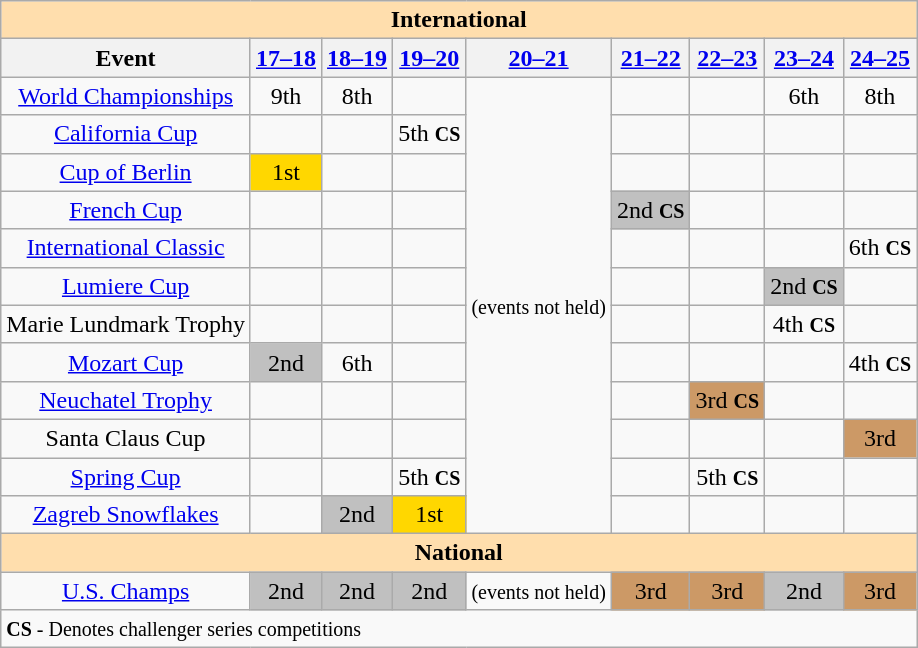<table class="wikitable">
<tr>
<th colspan="9" style="background-color: #ffdead; " align="center"><strong>International</strong></th>
</tr>
<tr>
<th>Event</th>
<th><a href='#'>17–18</a></th>
<th><a href='#'>18–19</a></th>
<th><a href='#'>19–20</a></th>
<th><a href='#'>20–21</a></th>
<th><a href='#'>21–22</a></th>
<th><a href='#'>22–23</a></th>
<th><a href='#'>23–24</a></th>
<th><a href='#'>24–25</a></th>
</tr>
<tr>
<td align="center"><a href='#'>World Championships</a></td>
<td align="center">9th</td>
<td align="center">8th</td>
<td></td>
<td rowspan="12"><small>(events not held)</small></td>
<td></td>
<td></td>
<td align="center">6th</td>
<td align="center">8th</td>
</tr>
<tr>
<td align="center"><a href='#'>California Cup</a></td>
<td></td>
<td></td>
<td align="center">5th <small><strong>CS</strong></small></td>
<td></td>
<td></td>
<td></td>
<td></td>
</tr>
<tr>
<td align="center"><a href='#'>Cup of Berlin</a></td>
<td bgcolor="gold" align="center">1st</td>
<td></td>
<td></td>
<td></td>
<td></td>
<td></td>
<td></td>
</tr>
<tr>
<td align="center"><a href='#'>French Cup</a></td>
<td></td>
<td></td>
<td align="center"></td>
<td bgcolor="silver" align="center">2nd <small><strong>CS</strong></small></td>
<td></td>
<td></td>
<td></td>
</tr>
<tr>
<td align="center"><a href='#'>International Classic</a></td>
<td></td>
<td></td>
<td></td>
<td></td>
<td></td>
<td></td>
<td align="center">6th <small><strong>CS</strong></small></td>
</tr>
<tr>
<td align="center"><a href='#'>Lumiere Cup</a></td>
<td></td>
<td></td>
<td></td>
<td></td>
<td></td>
<td bgcolor="silver" align="center">2nd <small><strong>CS</strong></small></td>
<td></td>
</tr>
<tr>
<td align="center">Marie Lundmark Trophy</td>
<td></td>
<td></td>
<td></td>
<td></td>
<td></td>
<td align="center">4th <small><strong>CS</strong></small></td>
<td></td>
</tr>
<tr>
<td align="center"><a href='#'>Mozart Cup</a></td>
<td bgcolor="silver" align="center">2nd</td>
<td align="center">6th</td>
<td></td>
<td></td>
<td></td>
<td></td>
<td>4th <small><strong>CS</strong></small></td>
</tr>
<tr>
<td align="center"><a href='#'>Neuchatel Trophy</a></td>
<td></td>
<td></td>
<td></td>
<td></td>
<td bgcolor="cc9966" align="center">3rd <small><strong>CS</strong></small></td>
<td></td>
<td></td>
</tr>
<tr>
<td align="center">Santa Claus Cup</td>
<td></td>
<td></td>
<td></td>
<td></td>
<td></td>
<td></td>
<td bgcolor="cc9966" align="center">3rd</td>
</tr>
<tr>
<td align="center"><a href='#'>Spring Cup</a></td>
<td></td>
<td></td>
<td align="center">5th <small><strong>CS</strong></small></td>
<td></td>
<td align="center">5th <small><strong>CS</strong></small></td>
<td></td>
<td></td>
</tr>
<tr>
<td align="center"><a href='#'>Zagreb Snowflakes</a></td>
<td></td>
<td bgcolor="silver" align="center">2nd</td>
<td bgcolor="gold" align="center">1st</td>
<td></td>
<td></td>
<td></td>
<td></td>
</tr>
<tr>
<th colspan="9" style="background-color: #ffdead; " align="center"><strong>National</strong></th>
</tr>
<tr>
<td align="center"><a href='#'>U.S. Champs</a></td>
<td bgcolor="silver" align="center">2nd</td>
<td bgcolor="silver" align="center">2nd</td>
<td bgcolor="silver" align="center">2nd</td>
<td><small>(events not held)</small></td>
<td bgcolor="cc9966" align="center">3rd</td>
<td bgcolor="cc9966" align="center">3rd</td>
<td align="center" bgcolor="silver">2nd</td>
<td bgcolor="cc9966" align="center">3rd</td>
</tr>
<tr>
<td colspan="9"><small><strong>CS</strong> - Denotes challenger series competitions</small></td>
</tr>
</table>
